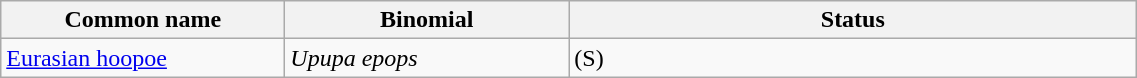<table width=60% class="wikitable">
<tr>
<th width=15%>Common name</th>
<th width=15%>Binomial</th>
<th width=30%>Status</th>
</tr>
<tr>
<td><a href='#'>Eurasian hoopoe</a></td>
<td><em>Upupa epops</em></td>
<td>(S)</td>
</tr>
</table>
